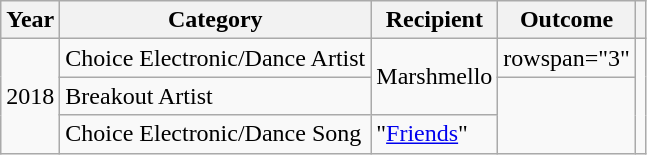<table class="wikitable sortable">
<tr>
<th>Year</th>
<th>Category</th>
<th>Recipient</th>
<th>Outcome</th>
<th></th>
</tr>
<tr>
<td rowspan="3">2018</td>
<td>Choice Electronic/Dance Artist</td>
<td rowspan="2">Marshmello</td>
<td>rowspan="3" </td>
<td rowspan="3"></td>
</tr>
<tr>
<td>Breakout Artist</td>
</tr>
<tr>
<td>Choice Electronic/Dance Song</td>
<td>"<a href='#'>Friends</a>"</td>
</tr>
</table>
